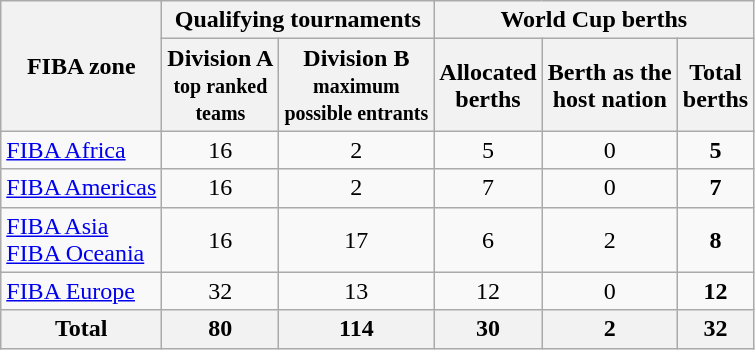<table class=wikitable style="text-align:center;">
<tr>
<th rowspan=2>FIBA zone</th>
<th colspan=2>Qualifying tournaments</th>
<th colspan=3>World Cup berths</th>
</tr>
<tr>
<th>Division A<br><small>top ranked<br>teams</small></th>
<th>Division B<br><small>maximum <br>possible entrants</small></th>
<th>Allocated<br>berths</th>
<th>Berth as the<br>host nation</th>
<th>Total<br>berths</th>
</tr>
<tr>
<td align=left><a href='#'>FIBA Africa</a></td>
<td>16</td>
<td>2</td>
<td>5</td>
<td>0</td>
<td><strong>5</strong></td>
</tr>
<tr>
<td align=left><a href='#'>FIBA Americas</a></td>
<td>16</td>
<td>2</td>
<td>7</td>
<td>0</td>
<td><strong>7</strong></td>
</tr>
<tr>
<td align=left><a href='#'>FIBA Asia</a><br><a href='#'>FIBA Oceania</a></td>
<td>16</td>
<td>17</td>
<td>6</td>
<td>2</td>
<td><strong>8</strong></td>
</tr>
<tr>
<td align=left><a href='#'>FIBA Europe</a></td>
<td>32</td>
<td>13</td>
<td>12</td>
<td>0</td>
<td><strong>12</strong></td>
</tr>
<tr>
<th>Total</th>
<th>80</th>
<th>114</th>
<th>30</th>
<th>2</th>
<th>32</th>
</tr>
</table>
